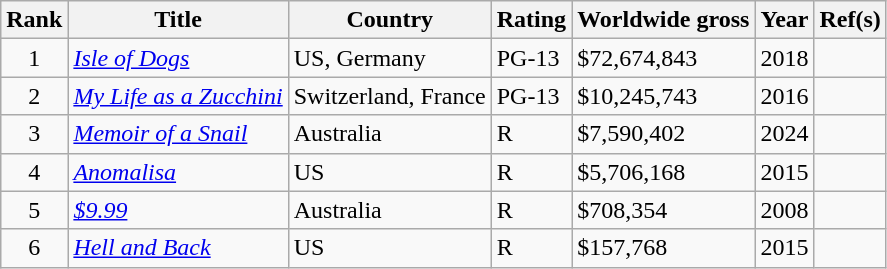<table class="wikitable">
<tr>
<th>Rank</th>
<th>Title</th>
<th>Country</th>
<th>Rating</th>
<th>Worldwide gross</th>
<th>Year</th>
<th>Ref(s)</th>
</tr>
<tr>
<td style="text-align:center;">1</td>
<td><em><a href='#'>Isle of Dogs</a></em></td>
<td>US, Germany</td>
<td>PG-13</td>
<td>$72,674,843</td>
<td>2018</td>
<td></td>
</tr>
<tr>
<td style="text-align:center;">2</td>
<td><em><a href='#'>My Life as a Zucchini</a></em></td>
<td>Switzerland, France</td>
<td>PG-13</td>
<td>$10,245,743</td>
<td>2016</td>
<td></td>
</tr>
<tr>
<td style="text-align:center;">3</td>
<td><em><a href='#'>Memoir of a Snail</a></em></td>
<td>Australia</td>
<td>R</td>
<td>$7,590,402</td>
<td>2024</td>
<td></td>
</tr>
<tr>
<td style="text-align:center;">4</td>
<td><em><a href='#'>Anomalisa</a></em></td>
<td>US</td>
<td>R</td>
<td>$5,706,168</td>
<td>2015</td>
<td></td>
</tr>
<tr>
<td style="text-align:center;">5</td>
<td><em><a href='#'>$9.99</a></em></td>
<td>Australia</td>
<td>R</td>
<td>$708,354</td>
<td>2008</td>
<td></td>
</tr>
<tr>
<td style="text-align:center;">6</td>
<td><em><a href='#'>Hell and Back</a></em></td>
<td>US</td>
<td>R</td>
<td>$157,768</td>
<td>2015</td>
<td></td>
</tr>
</table>
